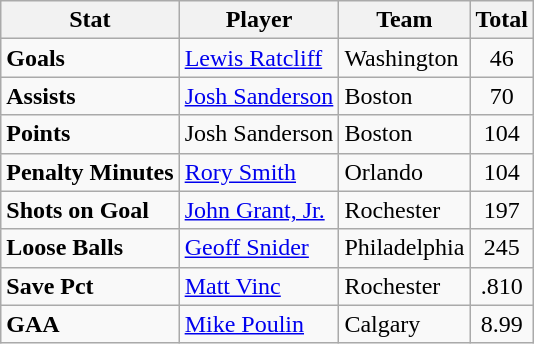<table class="wikitable">
<tr>
<th>Stat</th>
<th>Player</th>
<th>Team</th>
<th>Total</th>
</tr>
<tr>
<td><strong>Goals</strong></td>
<td><a href='#'>Lewis Ratcliff</a></td>
<td>Washington</td>
<td align="center">46</td>
</tr>
<tr>
<td><strong>Assists</strong></td>
<td><a href='#'>Josh Sanderson</a></td>
<td>Boston</td>
<td align="center">70</td>
</tr>
<tr>
<td><strong>Points</strong></td>
<td>Josh Sanderson</td>
<td>Boston</td>
<td align="center">104</td>
</tr>
<tr>
<td><strong>Penalty Minutes</strong></td>
<td><a href='#'>Rory Smith</a></td>
<td>Orlando</td>
<td align="center">104</td>
</tr>
<tr>
<td><strong>Shots on Goal</strong></td>
<td><a href='#'>John Grant, Jr.</a></td>
<td>Rochester</td>
<td align="center">197</td>
</tr>
<tr>
<td><strong>Loose Balls</strong></td>
<td><a href='#'>Geoff Snider</a></td>
<td>Philadelphia</td>
<td align="center">245</td>
</tr>
<tr>
<td><strong>Save Pct</strong></td>
<td><a href='#'>Matt Vinc</a></td>
<td>Rochester</td>
<td align="center">.810</td>
</tr>
<tr>
<td><strong>GAA</strong></td>
<td><a href='#'>Mike Poulin</a></td>
<td>Calgary</td>
<td align="center">8.99</td>
</tr>
</table>
